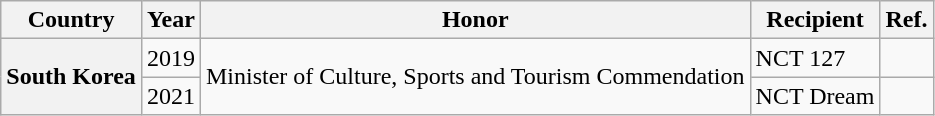<table class="wikitable plainrowheaders">
<tr>
<th>Country</th>
<th>Year</th>
<th>Honor</th>
<th>Recipient</th>
<th>Ref.</th>
</tr>
<tr>
<th scope="row" rowspan=2>South Korea</th>
<td>2019</td>
<td rowspan=2>Minister of Culture, Sports and Tourism Commendation</td>
<td>NCT 127</td>
<td align="center"></td>
</tr>
<tr>
<td>2021</td>
<td>NCT Dream</td>
<td align="center"></td>
</tr>
</table>
